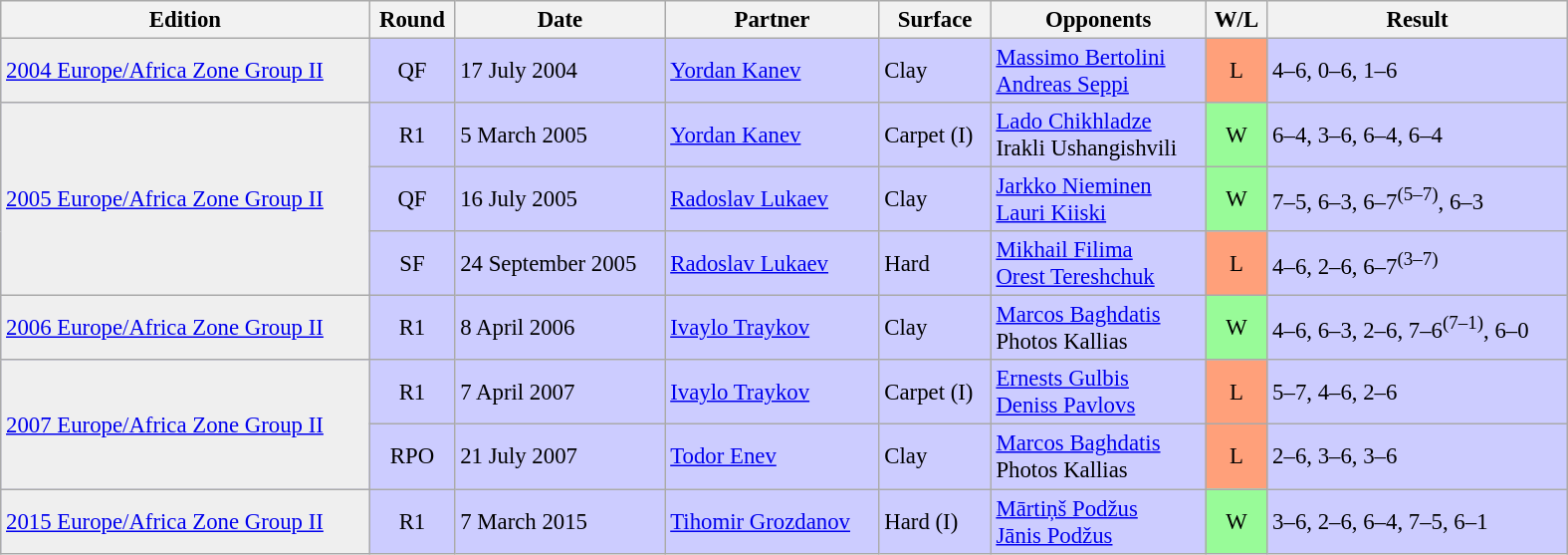<table class="wikitable" style="font-size:95%;" width="1050">
<tr>
<th>Edition</th>
<th>Round</th>
<th>Date</th>
<th>Partner</th>
<th>Surface</th>
<th>Opponents</th>
<th>W/L</th>
<th>Result</th>
</tr>
<tr bgcolor=#CCCCFF>
<td bgcolor=#efefef><a href='#'>2004 Europe/Africa Zone Group II</a></td>
<td align=center>QF</td>
<td>17 July 2004</td>
<td> <a href='#'>Yordan Kanev</a></td>
<td>Clay</td>
<td> <a href='#'>Massimo Bertolini</a><br> <a href='#'>Andreas Seppi</a></td>
<td bgcolor=#FFA07A align=center>L</td>
<td>4–6, 0–6, 1–6</td>
</tr>
<tr bgcolor=#CCCCFF>
<td bgcolor=#efefef rowspan=3><a href='#'>2005 Europe/Africa Zone Group II</a></td>
<td align=center>R1</td>
<td>5 March 2005</td>
<td> <a href='#'>Yordan Kanev</a></td>
<td>Carpet (I)</td>
<td> <a href='#'>Lado Chikhladze</a><br> Irakli Ushangishvili</td>
<td bgcolor=#98FB98 align=center>W</td>
<td>6–4, 3–6, 6–4, 6–4</td>
</tr>
<tr bgcolor=#CCCCFF>
<td align=center>QF</td>
<td>16 July 2005</td>
<td> <a href='#'>Radoslav Lukaev</a></td>
<td>Clay</td>
<td> <a href='#'>Jarkko Nieminen</a><br> <a href='#'>Lauri Kiiski</a></td>
<td bgcolor=#98FB98 align=center>W</td>
<td>7–5, 6–3, 6–7<sup>(5–7)</sup>, 6–3</td>
</tr>
<tr bgcolor=#CCCCFF>
<td align=center>SF</td>
<td>24 September 2005</td>
<td> <a href='#'>Radoslav Lukaev</a></td>
<td>Hard</td>
<td> <a href='#'>Mikhail Filima</a><br> <a href='#'>Orest Tereshchuk</a></td>
<td bgcolor=#FFA07A align=center>L</td>
<td>4–6, 2–6, 6–7<sup>(3–7)</sup></td>
</tr>
<tr bgcolor=#CCCCFF>
<td bgcolor=#efefef><a href='#'>2006 Europe/Africa Zone Group II</a></td>
<td align=center>R1</td>
<td>8 April 2006</td>
<td> <a href='#'>Ivaylo Traykov</a></td>
<td>Clay</td>
<td> <a href='#'>Marcos Baghdatis</a><br> Photos Kallias</td>
<td bgcolor=#98FB98 align=center>W</td>
<td>4–6, 6–3, 2–6, 7–6<sup>(7–1)</sup>, 6–0</td>
</tr>
<tr bgcolor=#CCCCFF>
<td bgcolor=#efefef rowspan=2><a href='#'>2007 Europe/Africa Zone Group II</a></td>
<td align=center>R1</td>
<td>7 April 2007</td>
<td> <a href='#'>Ivaylo Traykov</a></td>
<td>Carpet (I)</td>
<td> <a href='#'>Ernests Gulbis</a><br> <a href='#'>Deniss Pavlovs</a></td>
<td bgcolor=#FFA07A align=center>L</td>
<td>5–7, 4–6, 2–6</td>
</tr>
<tr bgcolor=#CCCCFF>
<td align=center>RPO</td>
<td>21 July 2007</td>
<td> <a href='#'>Todor Enev</a></td>
<td>Clay</td>
<td> <a href='#'>Marcos Baghdatis</a><br> Photos Kallias</td>
<td bgcolor=#FFA07A align=center>L</td>
<td>2–6, 3–6, 3–6</td>
</tr>
<tr bgcolor=#CCCCFF>
<td bgcolor=#efefef><a href='#'>2015 Europe/Africa Zone Group II</a></td>
<td align=center>R1</td>
<td>7 March 2015</td>
<td> <a href='#'>Tihomir Grozdanov</a></td>
<td>Hard (I)</td>
<td> <a href='#'>Mārtiņš Podžus</a><br> <a href='#'>Jānis Podžus</a></td>
<td bgcolor=#98FB98 align=center>W</td>
<td>3–6, 2–6, 6–4, 7–5, 6–1</td>
</tr>
</table>
